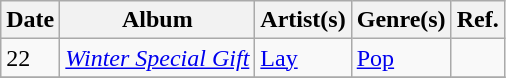<table class="wikitable">
<tr>
<th>Date</th>
<th>Album</th>
<th>Artist(s)</th>
<th>Genre(s)</th>
<th>Ref.</th>
</tr>
<tr>
<td>22</td>
<td><em><a href='#'>Winter Special Gift</a></em></td>
<td><a href='#'>Lay</a></td>
<td><a href='#'>Pop</a></td>
<td></td>
</tr>
<tr>
</tr>
</table>
